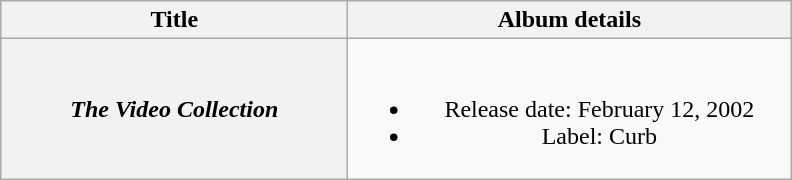<table class="wikitable plainrowheaders" style="text-align:center;">
<tr>
<th style="width:14em;">Title</th>
<th style="width:18em;">Album details</th>
</tr>
<tr>
<th scope="row"><em>The Video Collection</em></th>
<td><br><ul><li>Release date: February 12, 2002</li><li>Label: Curb</li></ul></td>
</tr>
</table>
